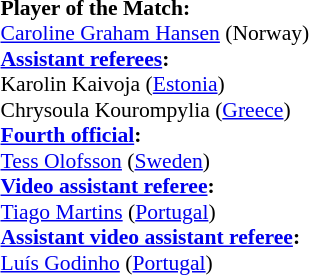<table style="width:100%; font-size:90%;">
<tr>
<td><br><strong>Player of the Match:</strong>
<br><a href='#'>Caroline Graham Hansen</a> (Norway)<br><strong><a href='#'>Assistant referees</a>:</strong>
<br>Karolin Kaivoja (<a href='#'>Estonia</a>)
<br>Chrysoula Kourompylia (<a href='#'>Greece</a>)
<br><strong><a href='#'>Fourth official</a>:</strong>
<br><a href='#'>Tess Olofsson</a> (<a href='#'>Sweden</a>)
<br><strong><a href='#'>Video assistant referee</a>:</strong>
<br><a href='#'>Tiago Martins</a> (<a href='#'>Portugal</a>)
<br><strong><a href='#'>Assistant video assistant referee</a>:</strong>
<br><a href='#'>Luís Godinho</a> (<a href='#'>Portugal</a>)</td>
</tr>
</table>
